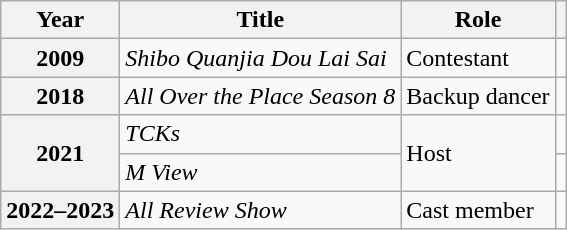<table class="wikitable plainrowheaders sortable">
<tr>
<th scope="col">Year</th>
<th scope="col">Title</th>
<th scope="col">Role</th>
<th scope="col" class="unsortable"></th>
</tr>
<tr>
<th scope="row">2009</th>
<td><em>Shibo Quanjia Dou Lai Sai</em></td>
<td>Contestant</td>
<td style="text-align:center"></td>
</tr>
<tr>
<th scope="row">2018</th>
<td><em>All Over the Place Season 8</em></td>
<td>Backup dancer</td>
<td style="text-align:center"></td>
</tr>
<tr>
<th scope="row" rowspan="2">2021</th>
<td><em>TCKs</em></td>
<td rowspan="2">Host</td>
<td style="text-align:center"></td>
</tr>
<tr>
<td><em>M View</em></td>
<td style="text-align:center"></td>
</tr>
<tr>
<th scope="row">2022–2023</th>
<td><em>All Review Show</em></td>
<td>Cast member</td>
<td style="text-align:center"></td>
</tr>
</table>
